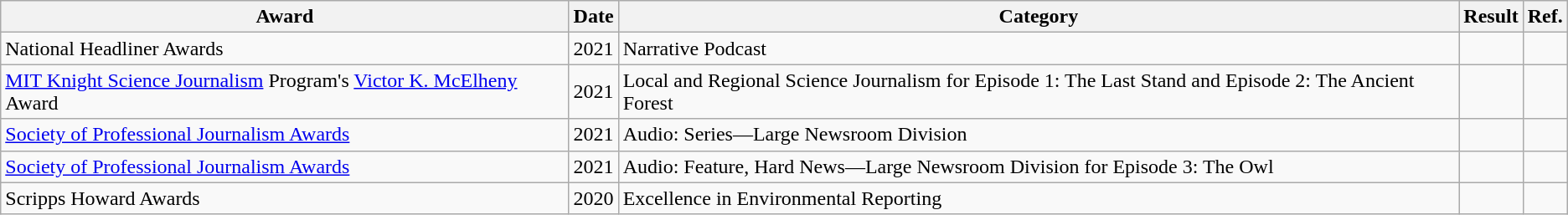<table class="wikitable sortable">
<tr>
<th>Award</th>
<th>Date</th>
<th>Category</th>
<th>Result</th>
<th>Ref.</th>
</tr>
<tr>
<td>National Headliner Awards</td>
<td>2021</td>
<td>Narrative Podcast</td>
<td></td>
<td></td>
</tr>
<tr>
<td><a href='#'>MIT Knight Science Journalism</a> Program's <a href='#'>Victor K. McElheny</a> Award</td>
<td>2021</td>
<td>Local and Regional Science Journalism for Episode 1: The Last Stand and Episode 2: The Ancient Forest</td>
<td></td>
<td></td>
</tr>
<tr>
<td><a href='#'>Society of Professional Journalism Awards</a></td>
<td>2021</td>
<td>Audio: Series—Large Newsroom Division</td>
<td></td>
<td></td>
</tr>
<tr>
<td><a href='#'>Society of Professional Journalism Awards</a></td>
<td>2021</td>
<td>Audio: Feature, Hard News—Large Newsroom Division for Episode 3: The Owl</td>
<td></td>
<td></td>
</tr>
<tr>
<td>Scripps Howard Awards</td>
<td>2020</td>
<td>Excellence in Environmental Reporting</td>
<td></td>
<td></td>
</tr>
</table>
